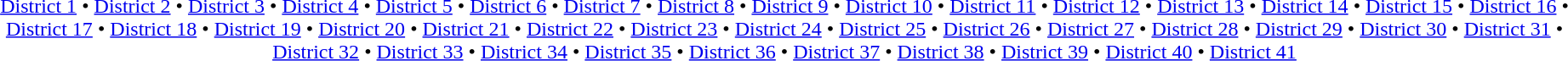<table id=toc class=toc summary=Contents>
<tr>
<td align=center><br><a href='#'>District 1</a> • <a href='#'>District 2</a> • <a href='#'>District 3</a> • <a href='#'>District 4</a> • <a href='#'>District 5</a> • <a href='#'>District 6</a> • <a href='#'>District 7</a> • <a href='#'>District 8</a> • <a href='#'>District 9</a> • <a href='#'>District 10</a> • <a href='#'>District 11</a> • <a href='#'>District 12</a> • <a href='#'>District 13</a> • <a href='#'>District 14</a> • <a href='#'>District 15</a> • <a href='#'>District 16</a> • <a href='#'>District 17</a> • <a href='#'>District 18</a> • <a href='#'>District 19</a> • <a href='#'>District 20</a> • <a href='#'>District 21</a> • <a href='#'>District 22</a> • <a href='#'>District 23</a> • <a href='#'>District 24</a> • <a href='#'>District 25</a> • <a href='#'>District 26</a> • <a href='#'>District 27</a> • <a href='#'>District 28</a> • <a href='#'>District 29</a> • <a href='#'>District 30</a> • <a href='#'>District 31</a> • <a href='#'>District 32</a> • <a href='#'>District 33</a> • <a href='#'>District 34</a> • <a href='#'>District 35</a> • <a href='#'>District 36</a> • <a href='#'>District 37</a> • <a href='#'>District 38</a> • <a href='#'>District 39</a> • <a href='#'>District 40</a> • <a href='#'>District 41</a></td>
</tr>
</table>
